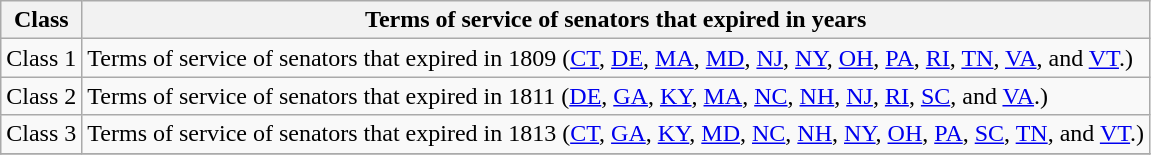<table class="wikitable sortable">
<tr valign=bottom>
<th>Class</th>
<th>Terms of service of senators that expired in years</th>
</tr>
<tr>
<td>Class 1</td>
<td>Terms of service of senators that expired in 1809 (<a href='#'>CT</a>, <a href='#'>DE</a>, <a href='#'>MA</a>, <a href='#'>MD</a>, <a href='#'>NJ</a>, <a href='#'>NY</a>, <a href='#'>OH</a>, <a href='#'>PA</a>, <a href='#'>RI</a>, <a href='#'>TN</a>, <a href='#'>VA</a>, and <a href='#'>VT</a>.)</td>
</tr>
<tr>
<td>Class 2</td>
<td>Terms of service of senators that expired in 1811 (<a href='#'>DE</a>, <a href='#'>GA</a>, <a href='#'>KY</a>, <a href='#'>MA</a>, <a href='#'>NC</a>, <a href='#'>NH</a>, <a href='#'>NJ</a>, <a href='#'>RI</a>, <a href='#'>SC</a>, and <a href='#'>VA</a>.)</td>
</tr>
<tr>
<td>Class 3</td>
<td>Terms of service of senators that expired in 1813 (<a href='#'>CT</a>, <a href='#'>GA</a>, <a href='#'>KY</a>, <a href='#'>MD</a>, <a href='#'>NC</a>, <a href='#'>NH</a>, <a href='#'>NY</a>, <a href='#'>OH</a>, <a href='#'>PA</a>, <a href='#'>SC</a>, <a href='#'>TN</a>, and <a href='#'>VT</a>.)</td>
</tr>
<tr>
</tr>
</table>
